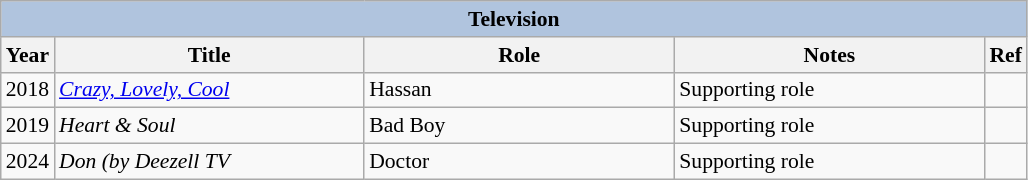<table class="wikitable" style="font-size: 90%;">
<tr>
<th colspan="5" style="background: LightSteelBlue;">Television</th>
</tr>
<tr>
<th>Year</th>
<th width="200">Title</th>
<th width="200">Role</th>
<th width="200">Notes</th>
<th>Ref</th>
</tr>
<tr>
<td rowspan="1">2018</td>
<td><em><a href='#'>Crazy, Lovely, Cool</a></em></td>
<td>Hassan</td>
<td>Supporting role</td>
<td></td>
</tr>
<tr>
<td rowspan="1">2019</td>
<td><em>Heart & Soul</em></td>
<td>Bad Boy</td>
<td>Supporting role</td>
<td></td>
</tr>
<tr>
<td rowspan="1">2024</td>
<td><em>Don (by Deezell TV</em></td>
<td>Doctor</td>
<td>Supporting role</td>
<td></td>
</tr>
</table>
